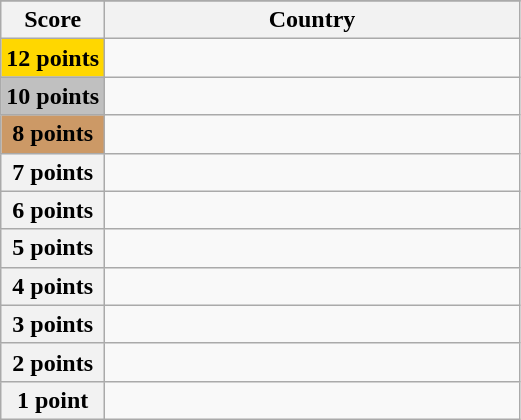<table class="wikitable">
<tr>
</tr>
<tr>
<th scope="col" width="20%">Score</th>
<th scope="col">Country</th>
</tr>
<tr>
<th scope="row" style="background:gold">12 points</th>
<td></td>
</tr>
<tr>
<th scope="row" style="background:silver">10 points</th>
<td></td>
</tr>
<tr>
<th scope="row" style="background:#CC9966">8 points</th>
<td></td>
</tr>
<tr>
<th scope="row">7 points</th>
<td></td>
</tr>
<tr>
<th scope="row">6 points</th>
<td></td>
</tr>
<tr>
<th scope="row">5 points</th>
<td></td>
</tr>
<tr>
<th scope="row">4 points</th>
<td></td>
</tr>
<tr>
<th scope="row">3 points</th>
<td></td>
</tr>
<tr>
<th scope="row">2 points</th>
<td></td>
</tr>
<tr>
<th scope="row">1 point</th>
<td></td>
</tr>
</table>
